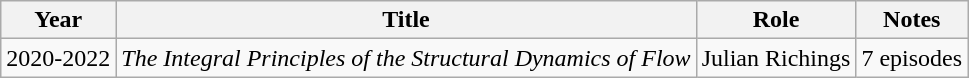<table class="wikitable">
<tr>
<th>Year</th>
<th>Title</th>
<th>Role</th>
<th>Notes</th>
</tr>
<tr>
<td>2020-2022</td>
<td><em>The Integral Principles of the Structural Dynamics of Flow</em></td>
<td>Julian Richings</td>
<td>7 episodes</td>
</tr>
</table>
